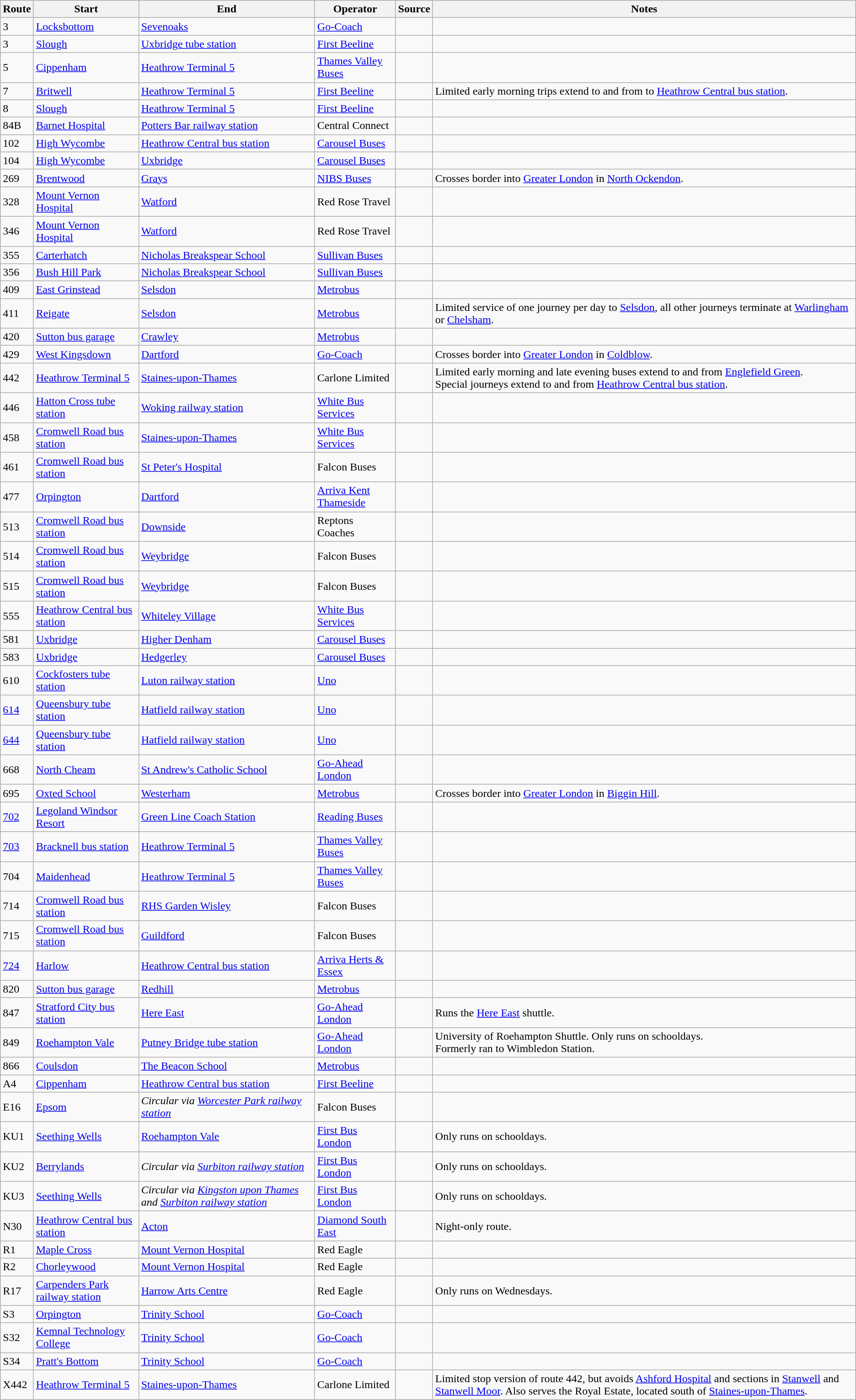<table class="wikitable sortable">
<tr>
<th>Route</th>
<th>Start</th>
<th>End</th>
<th>Operator</th>
<th class=unsortable>Source</th>
<th class=unsortable>Notes</th>
</tr>
<tr>
<td>3</td>
<td><a href='#'>Locksbottom</a></td>
<td><a href='#'>Sevenoaks</a></td>
<td><a href='#'>Go-Coach</a></td>
<td></td>
<td></td>
</tr>
<tr>
<td>3</td>
<td><a href='#'>Slough</a></td>
<td><a href='#'>Uxbridge tube station</a></td>
<td><a href='#'>First Beeline</a></td>
<td></td>
<td></td>
</tr>
<tr>
<td>5</td>
<td><a href='#'>Cippenham</a></td>
<td><a href='#'>Heathrow Terminal 5</a></td>
<td><a href='#'>Thames Valley Buses</a></td>
<td></td>
<td></td>
</tr>
<tr>
<td>7</td>
<td><a href='#'>Britwell</a></td>
<td><a href='#'>Heathrow Terminal 5</a></td>
<td><a href='#'>First Beeline</a></td>
<td></td>
<td>Limited early morning trips extend to and from to <a href='#'>Heathrow Central bus station</a>.</td>
</tr>
<tr>
<td>8</td>
<td><a href='#'>Slough</a></td>
<td><a href='#'>Heathrow Terminal 5</a></td>
<td><a href='#'>First Beeline</a></td>
<td></td>
<td></td>
</tr>
<tr>
<td>84B</td>
<td><a href='#'>Barnet Hospital</a></td>
<td><a href='#'>Potters Bar railway station</a></td>
<td>Central Connect</td>
<td></td>
<td></td>
</tr>
<tr>
<td>102</td>
<td><a href='#'>High Wycombe</a></td>
<td><a href='#'>Heathrow Central bus station</a></td>
<td><a href='#'>Carousel Buses</a></td>
<td></td>
<td></td>
</tr>
<tr>
<td>104</td>
<td><a href='#'>High Wycombe</a></td>
<td><a href='#'>Uxbridge</a></td>
<td><a href='#'>Carousel Buses</a></td>
<td></td>
<td></td>
</tr>
<tr>
<td>269</td>
<td><a href='#'>Brentwood</a></td>
<td><a href='#'>Grays</a></td>
<td><a href='#'>NIBS Buses</a></td>
<td></td>
<td>Crosses border into <a href='#'>Greater London</a> in <a href='#'>North Ockendon</a>.</td>
</tr>
<tr>
<td>328</td>
<td><a href='#'>Mount Vernon Hospital</a></td>
<td><a href='#'>Watford</a></td>
<td>Red Rose Travel</td>
<td></td>
<td></td>
</tr>
<tr>
<td>346</td>
<td><a href='#'>Mount Vernon Hospital</a></td>
<td><a href='#'>Watford</a></td>
<td>Red Rose Travel</td>
<td></td>
<td></td>
</tr>
<tr>
<td>355</td>
<td><a href='#'>Carterhatch</a></td>
<td><a href='#'>Nicholas Breakspear School</a></td>
<td><a href='#'>Sullivan Buses</a></td>
<td></td>
<td></td>
</tr>
<tr>
<td>356</td>
<td><a href='#'>Bush Hill Park</a></td>
<td><a href='#'>Nicholas Breakspear School</a></td>
<td><a href='#'>Sullivan Buses</a></td>
<td></td>
<td></td>
</tr>
<tr>
<td>409</td>
<td><a href='#'>East Grinstead</a></td>
<td><a href='#'>Selsdon</a></td>
<td><a href='#'>Metrobus</a></td>
<td></td>
<td></td>
</tr>
<tr>
<td>411</td>
<td><a href='#'>Reigate</a></td>
<td><a href='#'>Selsdon</a></td>
<td><a href='#'>Metrobus</a></td>
<td></td>
<td>Limited service of one journey per day to <a href='#'>Selsdon</a>, all other journeys terminate at <a href='#'>Warlingham</a> or <a href='#'>Chelsham</a>.</td>
</tr>
<tr>
<td>420</td>
<td><a href='#'>Sutton bus garage</a></td>
<td><a href='#'>Crawley</a></td>
<td><a href='#'>Metrobus</a></td>
<td></td>
<td></td>
</tr>
<tr>
<td>429</td>
<td><a href='#'>West Kingsdown</a></td>
<td><a href='#'>Dartford</a></td>
<td><a href='#'>Go-Coach</a></td>
<td></td>
<td>Crosses border into <a href='#'>Greater London</a> in <a href='#'>Coldblow</a>.</td>
</tr>
<tr>
<td>442</td>
<td><a href='#'>Heathrow Terminal 5</a></td>
<td><a href='#'>Staines-upon-Thames</a></td>
<td>Carlone Limited</td>
<td></td>
<td>Limited early morning and late evening buses extend to and from <a href='#'>Englefield Green</a>.<br>Special journeys extend to and from <a href='#'>Heathrow Central bus station</a>.</td>
</tr>
<tr>
<td>446</td>
<td><a href='#'>Hatton Cross tube station</a></td>
<td><a href='#'>Woking railway station</a></td>
<td><a href='#'>White Bus Services</a></td>
<td></td>
<td></td>
</tr>
<tr>
<td>458</td>
<td><a href='#'>Cromwell Road bus station</a></td>
<td><a href='#'>Staines-upon-Thames</a></td>
<td><a href='#'>White Bus Services</a></td>
<td></td>
<td></td>
</tr>
<tr>
<td>461</td>
<td><a href='#'>Cromwell Road bus station</a></td>
<td><a href='#'>St Peter's Hospital</a></td>
<td>Falcon Buses</td>
<td></td>
<td></td>
</tr>
<tr>
<td>477</td>
<td><a href='#'>Orpington</a></td>
<td><a href='#'>Dartford</a></td>
<td><a href='#'>Arriva Kent Thameside</a></td>
<td></td>
<td></td>
</tr>
<tr>
<td>513</td>
<td><a href='#'>Cromwell Road bus station</a></td>
<td><a href='#'>Downside</a></td>
<td>Reptons Coaches</td>
<td></td>
<td></td>
</tr>
<tr>
<td>514</td>
<td><a href='#'>Cromwell Road bus station</a></td>
<td><a href='#'>Weybridge</a></td>
<td>Falcon Buses</td>
<td></td>
<td></td>
</tr>
<tr>
<td>515</td>
<td><a href='#'>Cromwell Road bus station</a></td>
<td><a href='#'>Weybridge</a></td>
<td>Falcon Buses</td>
<td></td>
<td></td>
</tr>
<tr>
<td>555</td>
<td><a href='#'>Heathrow Central bus station</a></td>
<td><a href='#'>Whiteley Village</a></td>
<td><a href='#'>White Bus Services</a></td>
<td></td>
<td></td>
</tr>
<tr>
<td>581</td>
<td><a href='#'>Uxbridge</a></td>
<td><a href='#'>Higher Denham</a></td>
<td><a href='#'>Carousel Buses</a></td>
<td></td>
<td></td>
</tr>
<tr>
<td>583</td>
<td><a href='#'>Uxbridge</a></td>
<td><a href='#'>Hedgerley</a></td>
<td><a href='#'>Carousel Buses</a></td>
<td></td>
<td></td>
</tr>
<tr>
<td>610</td>
<td><a href='#'>Cockfosters tube station</a></td>
<td><a href='#'>Luton railway station</a></td>
<td><a href='#'>Uno</a></td>
<td></td>
<td></td>
</tr>
<tr>
<td><a href='#'>614</a></td>
<td><a href='#'>Queensbury tube station</a></td>
<td><a href='#'>Hatfield railway station</a></td>
<td><a href='#'>Uno</a></td>
<td></td>
<td></td>
</tr>
<tr>
<td><a href='#'>644</a></td>
<td><a href='#'>Queensbury tube station</a></td>
<td><a href='#'>Hatfield railway station</a></td>
<td><a href='#'>Uno</a></td>
<td></td>
<td></td>
</tr>
<tr>
<td>668</td>
<td><a href='#'>North Cheam</a></td>
<td><a href='#'>St Andrew's Catholic School</a></td>
<td><a href='#'>Go-Ahead London</a></td>
<td></td>
<td></td>
</tr>
<tr>
<td>695</td>
<td><a href='#'>Oxted School</a></td>
<td><a href='#'>Westerham</a></td>
<td><a href='#'>Metrobus</a></td>
<td></td>
<td>Crosses border into <a href='#'>Greater London</a> in <a href='#'>Biggin Hill</a>.</td>
</tr>
<tr>
<td><a href='#'>702</a></td>
<td><a href='#'>Legoland Windsor Resort</a></td>
<td><a href='#'>Green Line Coach Station</a></td>
<td><a href='#'>Reading Buses</a></td>
<td></td>
<td></td>
</tr>
<tr>
<td><a href='#'>703</a></td>
<td><a href='#'>Bracknell bus station</a></td>
<td><a href='#'>Heathrow Terminal 5</a></td>
<td><a href='#'>Thames Valley Buses</a></td>
<td></td>
<td></td>
</tr>
<tr>
<td>704</td>
<td><a href='#'>Maidenhead</a></td>
<td><a href='#'>Heathrow Terminal 5</a></td>
<td><a href='#'>Thames Valley Buses</a></td>
<td></td>
<td></td>
</tr>
<tr>
<td>714</td>
<td><a href='#'>Cromwell Road bus station</a></td>
<td><a href='#'>RHS Garden Wisley</a></td>
<td>Falcon Buses</td>
<td></td>
<td></td>
</tr>
<tr>
<td>715</td>
<td><a href='#'>Cromwell Road bus station</a></td>
<td><a href='#'>Guildford</a></td>
<td>Falcon Buses</td>
<td></td>
<td></td>
</tr>
<tr>
<td><a href='#'>724</a></td>
<td><a href='#'>Harlow</a></td>
<td><a href='#'>Heathrow Central bus station</a></td>
<td><a href='#'>Arriva Herts & Essex</a></td>
<td></td>
<td></td>
</tr>
<tr>
<td>820</td>
<td><a href='#'>Sutton bus garage</a></td>
<td><a href='#'>Redhill</a></td>
<td><a href='#'>Metrobus</a></td>
<td></td>
<td></td>
</tr>
<tr>
<td>847</td>
<td><a href='#'>Stratford City bus station</a></td>
<td><a href='#'>Here East</a></td>
<td><a href='#'>Go-Ahead London</a></td>
<td></td>
<td>Runs the <a href='#'>Here East</a> shuttle.</td>
</tr>
<tr>
<td>849</td>
<td><a href='#'>Roehampton Vale</a></td>
<td><a href='#'>Putney Bridge tube station</a></td>
<td><a href='#'>Go-Ahead London</a></td>
<td></td>
<td>University of Roehampton Shuttle. Only runs on schooldays.<br>Formerly ran to Wimbledon Station.</td>
</tr>
<tr>
<td>866</td>
<td><a href='#'>Coulsdon</a></td>
<td><a href='#'>The Beacon School</a></td>
<td><a href='#'>Metrobus</a></td>
<td></td>
<td></td>
</tr>
<tr>
<td>A4</td>
<td><a href='#'>Cippenham</a></td>
<td><a href='#'>Heathrow Central bus station</a></td>
<td><a href='#'>First Beeline</a></td>
<td></td>
<td></td>
</tr>
<tr>
<td>E16</td>
<td><a href='#'>Epsom</a></td>
<td><em>Circular via <a href='#'>Worcester Park railway station</a></em></td>
<td>Falcon Buses</td>
<td></td>
<td></td>
</tr>
<tr>
<td>KU1</td>
<td><a href='#'>Seething Wells</a></td>
<td><a href='#'>Roehampton Vale</a></td>
<td><a href='#'>First Bus London</a></td>
<td></td>
<td>Only runs on schooldays.</td>
</tr>
<tr>
<td>KU2</td>
<td><a href='#'>Berrylands</a></td>
<td><em>Circular via <a href='#'>Surbiton railway station</a></em></td>
<td><a href='#'>First Bus London</a></td>
<td></td>
<td>Only runs on schooldays.</td>
</tr>
<tr>
<td>KU3</td>
<td><a href='#'>Seething Wells</a></td>
<td><em>Circular via <a href='#'>Kingston upon Thames</a> and <a href='#'>Surbiton railway station</a></em></td>
<td><a href='#'>First Bus London</a></td>
<td></td>
<td>Only runs on schooldays.</td>
</tr>
<tr>
<td>N30</td>
<td><a href='#'>Heathrow Central bus station</a></td>
<td><a href='#'>Acton</a></td>
<td><a href='#'>Diamond South East</a></td>
<td></td>
<td>Night-only route.</td>
</tr>
<tr>
<td>R1</td>
<td><a href='#'>Maple Cross</a></td>
<td><a href='#'>Mount Vernon Hospital</a></td>
<td>Red Eagle</td>
<td></td>
<td></td>
</tr>
<tr>
<td>R2</td>
<td><a href='#'>Chorleywood</a></td>
<td><a href='#'>Mount Vernon Hospital</a></td>
<td>Red Eagle</td>
<td></td>
<td></td>
</tr>
<tr>
<td>R17</td>
<td><a href='#'>Carpenders Park railway station</a></td>
<td><a href='#'>Harrow Arts Centre</a></td>
<td>Red Eagle</td>
<td></td>
<td>Only runs on Wednesdays.</td>
</tr>
<tr>
<td>S3</td>
<td><a href='#'>Orpington</a></td>
<td><a href='#'>Trinity School</a></td>
<td><a href='#'>Go-Coach</a></td>
<td></td>
<td></td>
</tr>
<tr>
<td>S32</td>
<td><a href='#'>Kemnal Technology College</a></td>
<td><a href='#'>Trinity School</a></td>
<td><a href='#'>Go-Coach</a></td>
<td></td>
<td></td>
</tr>
<tr>
<td>S34</td>
<td><a href='#'>Pratt's Bottom</a></td>
<td><a href='#'>Trinity School</a></td>
<td><a href='#'>Go-Coach</a></td>
<td></td>
<td></td>
</tr>
<tr>
<td>X442</td>
<td><a href='#'>Heathrow Terminal 5</a></td>
<td><a href='#'>Staines-upon-Thames</a></td>
<td>Carlone Limited</td>
<td></td>
<td>Limited stop version of route 442, but avoids <a href='#'>Ashford Hospital</a> and sections in <a href='#'>Stanwell</a> and <a href='#'>Stanwell Moor</a>. Also serves the Royal Estate, located south of <a href='#'>Staines-upon-Thames</a>.</td>
</tr>
</table>
